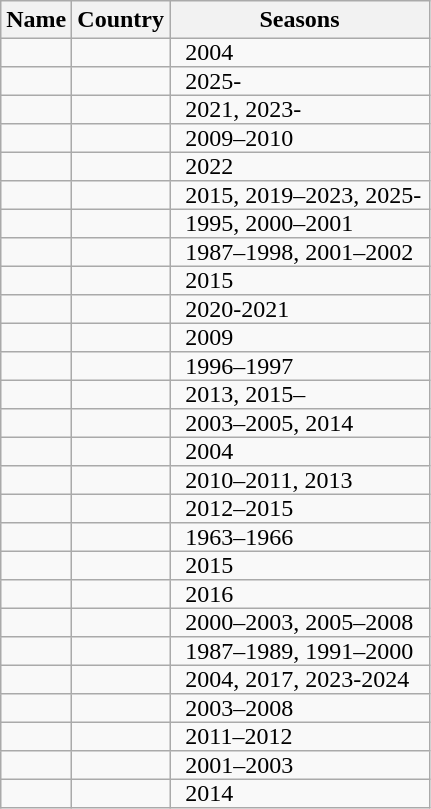<table class="wikitable sortable" style="text-align:center style="font-size: 85%; line-height: 23px">
<tr>
<th scope=col>Name</th>
<th scope=col>Country</th>
<th scope=col>Seasons</th>
</tr>
<tr>
<td align="left" style="padding: 0px 5px 0px 10px"></td>
<td align="left"></td>
<td style="padding: 0px 5px 0px 10px">2004</td>
</tr>
<tr>
<td align="left" style="padding: 0px 5px 0px 10px"><strong></strong></td>
<td align="left"></td>
<td style="padding: 0px 5px 0px 10px">2025-</td>
</tr>
<tr>
<td align="left" style="padding: 0px 5px 0px 10px"><strong></strong></td>
<td align="left"></td>
<td style="padding: 0px 5px 0px 10px">2021, 2023-</td>
</tr>
<tr>
<td align="left" style="padding: 0px 5px 0px 10px"></td>
<td align="left"></td>
<td style="padding: 0px 5px 0px 10px">2009–2010</td>
</tr>
<tr>
<td align="left" style="padding: 0px 5px 0px 10px"></td>
<td align="left"></td>
<td style="padding: 0px 5px 0px 10px">2022</td>
</tr>
<tr>
<td align="left" style="padding: 0px 5px 0px 10px"><strong></strong></td>
<td align="left"></td>
<td style="padding: 0px 5px 0px 10px">2015, 2019–2023, 2025-</td>
</tr>
<tr>
<td align="left" style="padding: 0px 5px 0px 10px"></td>
<td align="left"></td>
<td style="padding: 0px 5px 0px 10px">1995, 2000–2001</td>
</tr>
<tr>
<td align="left" style="padding: 0px 5px 0px 10px"></td>
<td align="left"></td>
<td style="padding: 0px 5px 0px 10px">1987–1998, 2001–2002</td>
</tr>
<tr>
<td align="left" style="padding: 0px 5px 0px 10px"></td>
<td align="left"></td>
<td style="padding: 0px 5px 0px 10px">2015</td>
</tr>
<tr>
<td align="left" style="padding: 0px 5px 0px 10px"></td>
<td align="left"></td>
<td style="padding: 0px 5px 0px 10px">2020-2021</td>
</tr>
<tr>
<td align="left" style="padding: 0px 5px 0px 10px"></td>
<td align="left"></td>
<td style="padding: 0px 5px 0px 10px">2009</td>
</tr>
<tr>
<td align="left" style="padding: 0px 5px 0px 10px"></td>
<td align="left"></td>
<td style="padding: 0px 5px 0px 10px">1996–1997</td>
</tr>
<tr>
<td align="left" style="padding: 0px 5px 0px 10px"><strong></strong></td>
<td align="left"></td>
<td style="padding: 0px 5px 0px 10px">2013, 2015–</td>
</tr>
<tr>
<td align="left" style="padding: 0px 5px 0px 10px"></td>
<td align="left"></td>
<td style="padding: 0px 5px 0px 10px">2003–2005, 2014</td>
</tr>
<tr>
<td align="left" style="padding: 0px 5px 0px 10px"></td>
<td align="left"></td>
<td style="padding: 0px 5px 0px 10px">2004</td>
</tr>
<tr>
<td align="left" style="padding: 0px 5px 0px 10px"></td>
<td align="left"></td>
<td style="padding: 0px 5px 0px 10px">2010–2011, 2013</td>
</tr>
<tr>
<td align="left" style="padding: 0px 5px 0px 10px"></td>
<td align="left"></td>
<td style="padding: 0px 5px 0px 10px">2012–2015</td>
</tr>
<tr>
<td align="left" style="padding: 0px 5px 0px 10px"></td>
<td align="left"></td>
<td style="padding: 0px 5px 0px 10px">1963–1966</td>
</tr>
<tr>
<td align="left" style="padding: 0px 5px 0px 10px"></td>
<td align="left"></td>
<td style="padding: 0px 5px 0px 10px">2015</td>
</tr>
<tr>
<td align="left" style="padding: 0px 5px 0px 10px"></td>
<td align="left"></td>
<td style="padding: 0px 5px 0px 10px">2016</td>
</tr>
<tr>
<td align="left" style="padding: 0px 5px 0px 10px"></td>
<td align="left"></td>
<td style="padding: 0px 5px 0px 10px">2000–2003, 2005–2008</td>
</tr>
<tr>
<td align="left" style="padding: 0px 5px 0px 10px"></td>
<td align="left"></td>
<td style="padding: 0px 5px 0px 10px">1987–1989, 1991–2000</td>
</tr>
<tr>
<td align="left" style="padding: 0px 5px 0px 10px"></td>
<td align="left"></td>
<td style="padding: 0px 5px 0px 10px">2004, 2017, 2023-2024</td>
</tr>
<tr>
<td align="left" style="padding: 0px 5px 0px 10px"></td>
<td align="left"></td>
<td style="padding: 0px 5px 0px 10px">2003–2008</td>
</tr>
<tr>
<td align="left" style="padding: 0px 5px 0px 10px"></td>
<td align="left"></td>
<td style="padding: 0px 5px 0px 10px">2011–2012</td>
</tr>
<tr>
<td align="left" style="padding: 0px 5px 0px 10px"></td>
<td align="left"></td>
<td style="padding: 0px 5px 0px 10px">2001–2003</td>
</tr>
<tr>
<td align="left" style="padding: 0px 5px 0px 10px"></td>
<td align="left"></td>
<td style="padding: 0px 5px 0px 10px">2014</td>
</tr>
</table>
